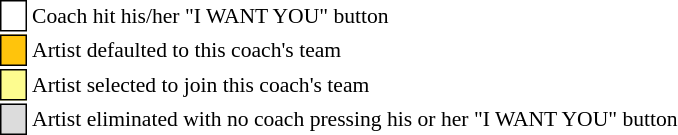<table class="toccolours" style="font-size: 90%; white-space: nowrap;">
<tr>
<td style="background:white; border:1px solid black;"> <strong></strong> </td>
<td>Coach hit his/her "I WANT YOU" button</td>
</tr>
<tr>
<td style="background:#ffc40c; border:1px solid black;">    </td>
<td>Artist defaulted to this coach's team</td>
</tr>
<tr>
<td style="background:#fdfc8f; border:1px solid black;">    </td>
<td style="padding-right: 8px">Artist selected to join this coach's team</td>
</tr>
<tr>
<td style="background:#dcdcdc; border:1px solid black;">    </td>
<td>Artist eliminated with no coach pressing his or her "I WANT YOU" button</td>
</tr>
</table>
